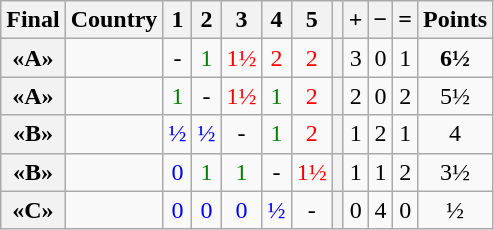<table class="wikitable" style="text-align:center">
<tr>
<th>Final</th>
<th>Country</th>
<th>1</th>
<th>2</th>
<th>3</th>
<th>4</th>
<th>5</th>
<th></th>
<th>+</th>
<th>−</th>
<th>=</th>
<th>Points</th>
</tr>
<tr>
<th>«A»</th>
<td style="text-align: left"></td>
<td>-</td>
<td style="color:green;">1</td>
<td style="color:red;">1½</td>
<td style="color:red;">2</td>
<td style="color:red;">2</td>
<th></th>
<td>3</td>
<td>0</td>
<td>1</td>
<td><strong>6½</strong></td>
</tr>
<tr>
<th>«A»</th>
<td style="text-align: left"></td>
<td style="color:green;">1</td>
<td>-</td>
<td style="color:red;">1½</td>
<td style="color:green;">1</td>
<td style="color:red;">2</td>
<th></th>
<td>2</td>
<td>0</td>
<td>2</td>
<td>5½</td>
</tr>
<tr>
<th>«B»</th>
<td style="text-align: left"></td>
<td style="color:blue;">½</td>
<td style="color:blue;">½</td>
<td>-</td>
<td style="color:green;">1</td>
<td style="color:red;">2</td>
<th></th>
<td>1</td>
<td>2</td>
<td>1</td>
<td>4</td>
</tr>
<tr>
<th>«B»</th>
<td style="text-align: left"></td>
<td style="color:blue;">0</td>
<td style="color:green;">1</td>
<td style="color:green;">1</td>
<td>-</td>
<td style="color:red;">1½</td>
<th></th>
<td>1</td>
<td>1</td>
<td>2</td>
<td>3½</td>
</tr>
<tr>
<th>«C»</th>
<td style="text-align: left"></td>
<td style="color:blue;">0</td>
<td style="color:blue;">0</td>
<td style="color:blue;">0</td>
<td style="color:blue;">½</td>
<td>-</td>
<th></th>
<td>0</td>
<td>4</td>
<td>0</td>
<td>½</td>
</tr>
</table>
